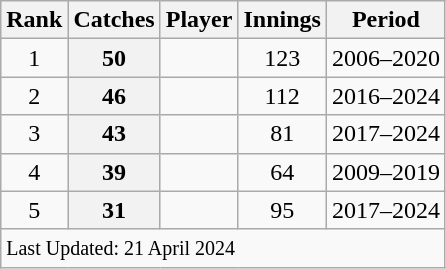<table class="wikitable plainrowheaders sortable">
<tr>
<th scope=col>Rank</th>
<th scope=col>Catches</th>
<th scope=col>Player</th>
<th scope=col>Innings</th>
<th scope=col>Period</th>
</tr>
<tr>
<td align=center>1</td>
<th scope=row style=text-align:center;>50</th>
<td></td>
<td align=center>123</td>
<td>2006–2020</td>
</tr>
<tr>
<td align=center>2</td>
<th scope=row style=text-align:center;>46</th>
<td> </td>
<td align=center>112</td>
<td>2016–2024</td>
</tr>
<tr>
<td align=center>3</td>
<th scope=row style=text-align:center;>43</th>
<td></td>
<td align=center>81</td>
<td>2017–2024</td>
</tr>
<tr>
<td align=center>4</td>
<th scope=row style=text-align:center;>39</th>
<td></td>
<td align=center>64</td>
<td>2009–2019</td>
</tr>
<tr>
<td align=center>5</td>
<th scope=row style=text-align:center;>31</th>
<td></td>
<td align=center>95</td>
<td>2017–2024</td>
</tr>
<tr class=sortbottom>
<td colspan=5><small>Last Updated: 21 April 2024</small></td>
</tr>
</table>
